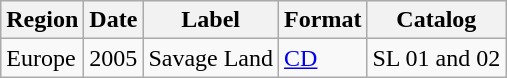<table class="wikitable">
<tr>
<th>Region</th>
<th>Date</th>
<th>Label</th>
<th>Format</th>
<th>Catalog</th>
</tr>
<tr>
<td>Europe</td>
<td>2005</td>
<td>Savage Land</td>
<td><a href='#'>CD</a></td>
<td>SL 01 and 02</td>
</tr>
</table>
